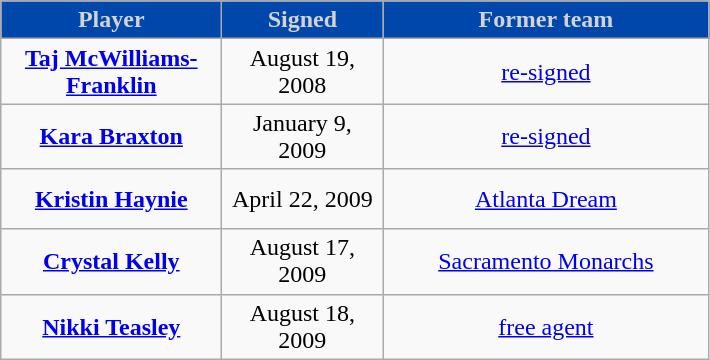<table class="wikitable" style="text-align: center">
<tr align="center" bgcolor="#dddddd">
<td style="background:#0047AB;color:#D3D3D3; width:140px"><strong>Player</strong></td>
<td style="background:#0047AB;color:#D3D3D3; width:100px"><strong>Signed</strong></td>
<td style="background:#0047AB;color:#D3D3D3; width:210px"><strong>Former team</strong></td>
</tr>
<tr style="height:40px">
<td><strong><a href='#'>Taj McWilliams-Franklin</a></strong></td>
<td>August 19, 2008</td>
<td><a href='#'>re-signed</a></td>
</tr>
<tr style="height:40px">
<td><strong><a href='#'>Kara Braxton</a></strong></td>
<td>January 9, 2009</td>
<td><a href='#'>re-signed</a></td>
</tr>
<tr style="height:40px">
<td><strong><a href='#'>Kristin Haynie</a></strong></td>
<td>April 22, 2009</td>
<td><a href='#'>Atlanta Dream</a></td>
</tr>
<tr style="height:40px">
<td><strong><a href='#'>Crystal Kelly</a></strong></td>
<td>August 17, 2009</td>
<td><a href='#'>Sacramento Monarchs</a></td>
</tr>
<tr style="height:40px">
<td><strong><a href='#'>Nikki Teasley</a></strong></td>
<td>August 18, 2009</td>
<td><a href='#'>free agent</a></td>
</tr>
</table>
